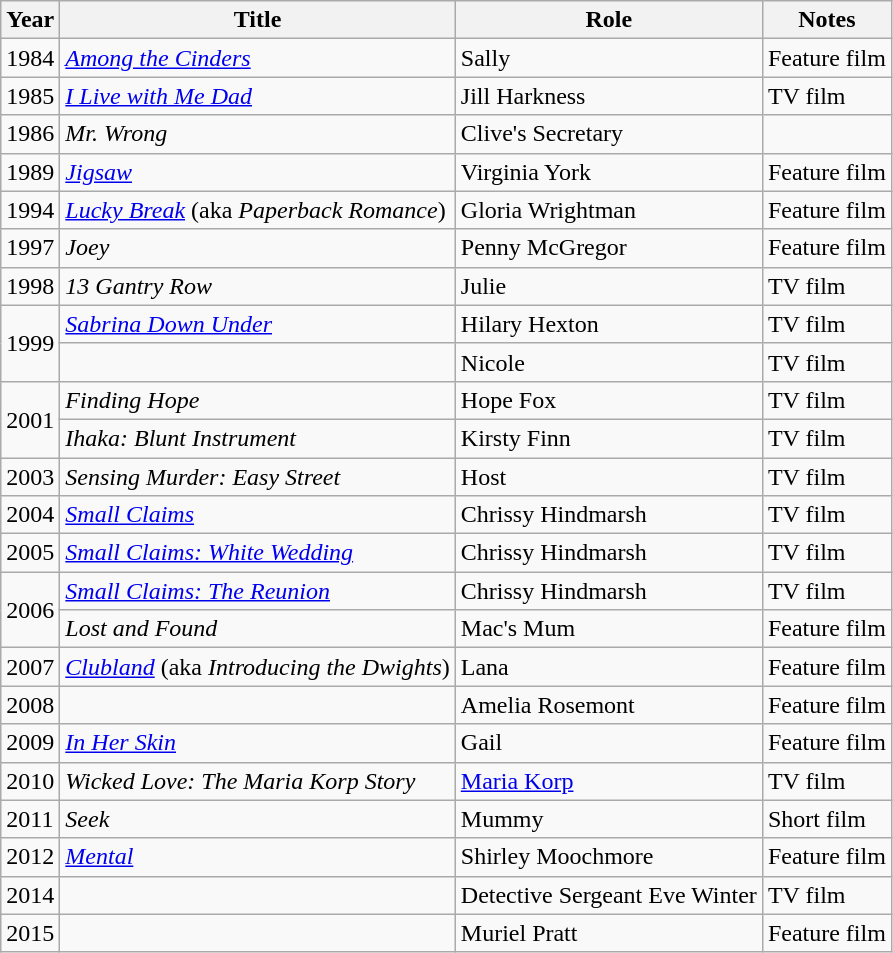<table class="wikitable sortable">
<tr>
<th>Year</th>
<th>Title</th>
<th>Role</th>
<th class="unsortable">Notes</th>
</tr>
<tr>
<td>1984</td>
<td><em><a href='#'>Among the Cinders</a></em></td>
<td>Sally</td>
<td>Feature film</td>
</tr>
<tr>
<td>1985</td>
<td><em><a href='#'>I Live with Me Dad</a></em></td>
<td>Jill Harkness</td>
<td>TV film</td>
</tr>
<tr>
<td>1986</td>
<td><em>Mr. Wrong</em></td>
<td>Clive's Secretary</td>
<td></td>
</tr>
<tr>
<td>1989</td>
<td><em><a href='#'>Jigsaw</a></em></td>
<td>Virginia York</td>
<td>Feature film</td>
</tr>
<tr>
<td>1994</td>
<td><em><a href='#'>Lucky Break</a></em> (aka <em>Paperback Romance</em>)</td>
<td>Gloria Wrightman</td>
<td>Feature film</td>
</tr>
<tr>
<td>1997</td>
<td><em>Joey</em></td>
<td>Penny McGregor</td>
<td>Feature film</td>
</tr>
<tr>
<td>1998</td>
<td><em>13 Gantry Row</em></td>
<td>Julie</td>
<td>TV film</td>
</tr>
<tr>
<td rowspan="2">1999</td>
<td><em><a href='#'>Sabrina Down Under</a></em></td>
<td>Hilary Hexton</td>
<td>TV film</td>
</tr>
<tr>
<td><em></em></td>
<td>Nicole</td>
<td>TV film</td>
</tr>
<tr>
<td rowspan="2">2001</td>
<td><em>Finding Hope</em></td>
<td>Hope Fox</td>
<td>TV film</td>
</tr>
<tr>
<td><em>Ihaka: Blunt Instrument</em></td>
<td>Kirsty Finn</td>
<td>TV film</td>
</tr>
<tr>
<td>2003</td>
<td><em>Sensing Murder: Easy Street</em></td>
<td>Host</td>
<td>TV film</td>
</tr>
<tr>
<td>2004</td>
<td><em><a href='#'>Small Claims</a></em></td>
<td>Chrissy Hindmarsh</td>
<td>TV film</td>
</tr>
<tr>
<td>2005</td>
<td><em><a href='#'>Small Claims: White Wedding</a></em></td>
<td>Chrissy Hindmarsh</td>
<td>TV film</td>
</tr>
<tr>
<td rowspan="2">2006</td>
<td><em><a href='#'>Small Claims: The Reunion</a></em></td>
<td>Chrissy Hindmarsh</td>
<td>TV film</td>
</tr>
<tr>
<td><em>Lost and Found</em></td>
<td>Mac's Mum</td>
<td>Feature film</td>
</tr>
<tr>
<td>2007</td>
<td><em><a href='#'>Clubland</a></em> (aka <em>Introducing the Dwights</em>)</td>
<td>Lana</td>
<td>Feature film</td>
</tr>
<tr>
<td>2008</td>
<td><em></em></td>
<td>Amelia Rosemont</td>
<td>Feature film</td>
</tr>
<tr>
<td>2009</td>
<td><em><a href='#'>In Her Skin</a></em></td>
<td>Gail</td>
<td>Feature film</td>
</tr>
<tr>
<td>2010</td>
<td><em>Wicked Love: The Maria Korp Story</em></td>
<td><a href='#'>Maria Korp</a></td>
<td>TV film</td>
</tr>
<tr>
<td>2011</td>
<td><em>Seek</em></td>
<td>Mummy</td>
<td>Short film</td>
</tr>
<tr>
<td>2012</td>
<td><em><a href='#'>Mental</a></em></td>
<td>Shirley Moochmore</td>
<td>Feature film</td>
</tr>
<tr>
<td>2014</td>
<td><em></em></td>
<td>Detective Sergeant Eve Winter</td>
<td>TV film</td>
</tr>
<tr>
<td>2015</td>
<td><em></em></td>
<td>Muriel Pratt</td>
<td>Feature film</td>
</tr>
</table>
